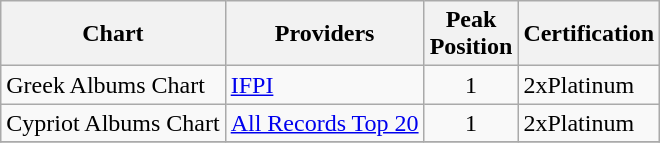<table class="wikitable">
<tr>
<th align="left">Chart</th>
<th align="left">Providers</th>
<th align="left">Peak<br>Position</th>
<th align="left">Certification</th>
</tr>
<tr>
<td align="left">Greek Albums Chart</td>
<td align="left"><a href='#'>IFPI</a></td>
<td align="center">1</td>
<td align="left">2xPlatinum</td>
</tr>
<tr>
<td align="left">Cypriot Albums Chart</td>
<td align="left"><a href='#'>All Records Top 20</a></td>
<td align="center">1</td>
<td align="left">2xPlatinum</td>
</tr>
<tr>
</tr>
</table>
